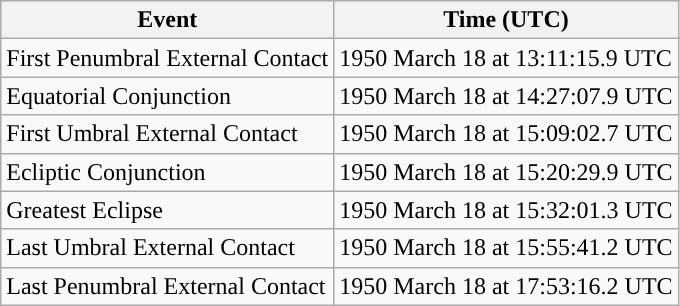<table class="wikitable">
<tr>
<th>Event</th>
<th>Time (UTC)</th>
</tr>
<tr>
<td>First Penumbral External Contact</td>
<td>1950 March 18 at 13:11:15.9 UTC</td>
</tr>
<tr>
<td>Equatorial Conjunction</td>
<td>1950 March 18 at 14:27:07.9 UTC</td>
</tr>
<tr>
<td>First Umbral External Contact</td>
<td>1950 March 18 at 15:09:02.7 UTC</td>
</tr>
<tr>
<td>Ecliptic Conjunction</td>
<td>1950 March 18 at 15:20:29.9 UTC</td>
</tr>
<tr>
<td>Greatest Eclipse</td>
<td>1950 March 18 at 15:32:01.3 UTC</td>
</tr>
<tr>
<td>Last Umbral External Contact</td>
<td>1950 March 18 at 15:55:41.2 UTC</td>
</tr>
<tr>
<td>Last Penumbral External Contact</td>
<td>1950 March 18 at 17:53:16.2 UTC</td>
</tr>
</table>
